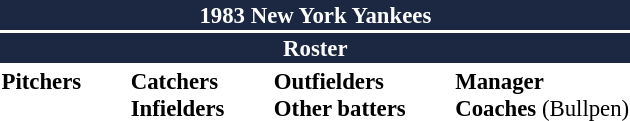<table class="toccolours" style="font-size: 95%;">
<tr>
<th colspan="10" style="background-color: #1c2841; color: white; text-align: center;">1983 New York Yankees</th>
</tr>
<tr>
<td colspan="10" style="background-color:#1c2841; color: white; text-align: center;"><strong>Roster</strong></td>
</tr>
<tr>
<td valign="top"><strong>Pitchers</strong><br>














</td>
<td width="25px"></td>
<td valign="top"><strong>Catchers</strong><br>


<strong>Infielders</strong>








</td>
<td width="25px"></td>
<td valign="top"><strong>Outfielders</strong><br>









<strong>Other batters</strong>

</td>
<td width="25px"></td>
<td valign="top"><strong>Manager</strong><br>
<strong>Coaches</strong>


 (Bullpen)


</td>
</tr>
</table>
